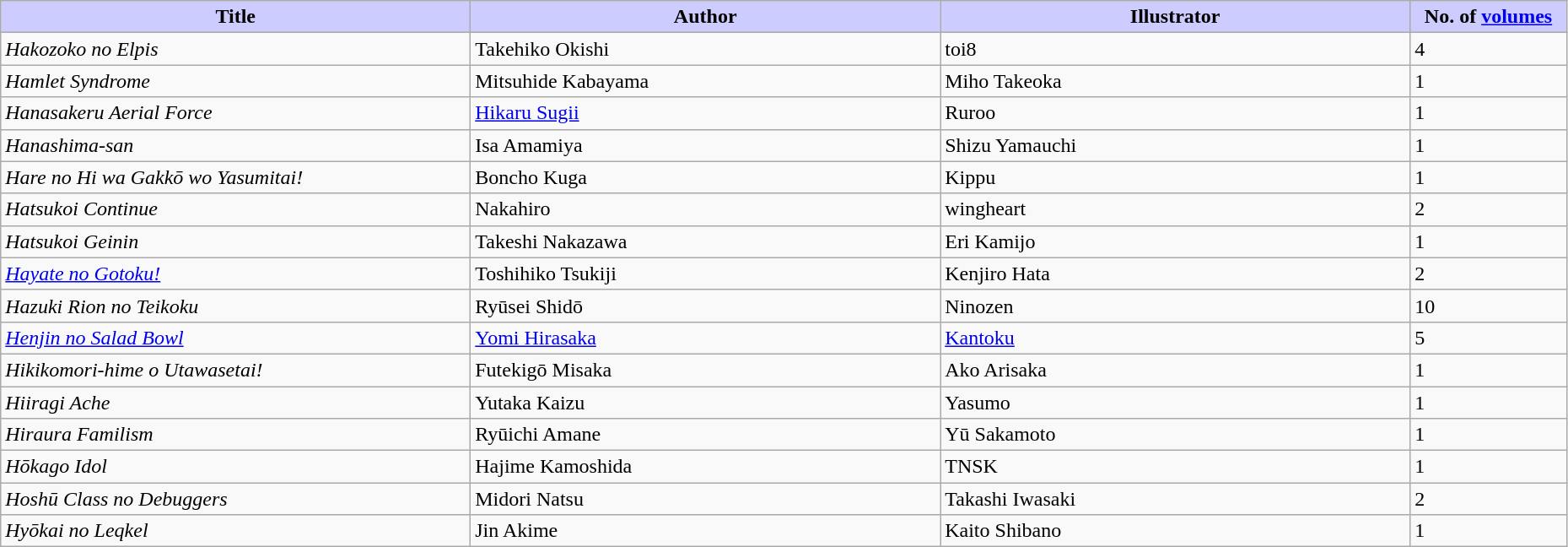<table class="wikitable" style="width: 98%;">
<tr>
<th width=30% style="background:#ccf;">Title</th>
<th width=30% style="background:#ccf;">Author</th>
<th width=30% style="background:#ccf;">Illustrator</th>
<th width=10% style="background:#ccf;">No. of <a href='#'>volumes</a></th>
</tr>
<tr>
<td><em>Hakozoko no Elpis</em></td>
<td>Takehiko Okishi</td>
<td>toi8</td>
<td>4</td>
</tr>
<tr>
<td><em>Hamlet Syndrome</em></td>
<td>Mitsuhide Kabayama</td>
<td>Miho Takeoka</td>
<td>1</td>
</tr>
<tr>
<td><em>Hanasakeru Aerial Force</em></td>
<td><a href='#'>Hikaru Sugii</a></td>
<td>Ruroo</td>
<td>1</td>
</tr>
<tr>
<td><em>Hanashima-san</em></td>
<td>Isa Amamiya</td>
<td>Shizu Yamauchi</td>
<td>1</td>
</tr>
<tr>
<td><em>Hare no Hi wa Gakkō wo Yasumitai!</em></td>
<td>Boncho Kuga</td>
<td>Kippu</td>
<td>1</td>
</tr>
<tr>
<td><em>Hatsukoi Continue</em></td>
<td>Nakahiro</td>
<td>wingheart</td>
<td>2</td>
</tr>
<tr>
<td><em>Hatsukoi Geinin</em></td>
<td>Takeshi Nakazawa</td>
<td>Eri Kamijo</td>
<td>1</td>
</tr>
<tr>
<td><em><a href='#'>Hayate no Gotoku!</a></em></td>
<td>Toshihiko Tsukiji</td>
<td>Kenjiro Hata</td>
<td>2</td>
</tr>
<tr>
<td><em>Hazuki Rion no Teikoku</em></td>
<td>Ryūsei Shidō</td>
<td>Ninozen</td>
<td>10</td>
</tr>
<tr>
<td><em><a href='#'>Henjin no Salad Bowl</a></em></td>
<td><a href='#'>Yomi Hirasaka</a></td>
<td><a href='#'>Kantoku</a></td>
<td>5</td>
</tr>
<tr>
<td><em>Hikikomori-hime o Utawasetai!</em></td>
<td>Futekigō Misaka</td>
<td>Ako Arisaka</td>
<td>1</td>
</tr>
<tr>
<td><em>Hiiragi Ache</em></td>
<td>Yutaka Kaizu</td>
<td>Yasumo</td>
<td>1</td>
</tr>
<tr>
<td><em>Hiraura Familism</em></td>
<td>Ryūichi Amane</td>
<td>Yū Sakamoto</td>
<td>1</td>
</tr>
<tr>
<td><em>Hōkago Idol</em></td>
<td>Hajime Kamoshida</td>
<td>TNSK</td>
<td>1</td>
</tr>
<tr>
<td><em>Hoshū Class no Debuggers</em></td>
<td>Midori Natsu</td>
<td>Takashi Iwasaki</td>
<td>2</td>
</tr>
<tr>
<td><em>Hyōkai no Leqkel</em></td>
<td>Jin Akime</td>
<td>Kaito Shibano</td>
<td>1</td>
</tr>
</table>
